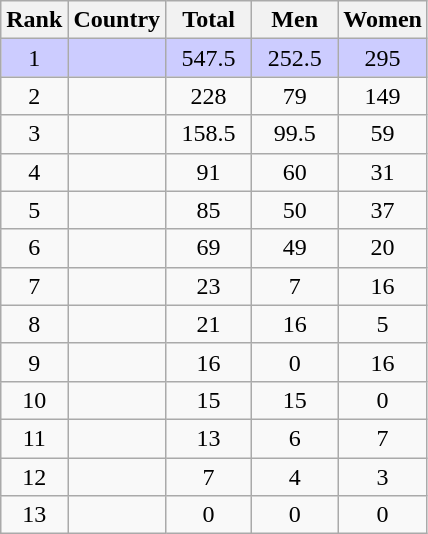<table class=wikitable style="text-align:center;">
<tr>
<th>Rank</th>
<th>Country</th>
<th width=50>Total</th>
<th width=50>Men</th>
<th width=50>Women</th>
</tr>
<tr style="background-color:#ccccff">
<td>1</td>
<td align=left></td>
<td>547.5</td>
<td>252.5</td>
<td>295</td>
</tr>
<tr>
<td>2</td>
<td align=left></td>
<td>228</td>
<td>79</td>
<td>149</td>
</tr>
<tr>
<td>3</td>
<td align=left></td>
<td>158.5</td>
<td>99.5</td>
<td>59</td>
</tr>
<tr>
<td>4</td>
<td align=left></td>
<td>91</td>
<td>60</td>
<td>31</td>
</tr>
<tr>
<td>5</td>
<td align=left></td>
<td>85</td>
<td>50</td>
<td>37</td>
</tr>
<tr>
<td>6</td>
<td align=left></td>
<td>69</td>
<td>49</td>
<td>20</td>
</tr>
<tr>
<td>7</td>
<td align=left></td>
<td>23</td>
<td>7</td>
<td>16</td>
</tr>
<tr>
<td>8</td>
<td align=left></td>
<td>21</td>
<td>16</td>
<td>5</td>
</tr>
<tr>
<td>9</td>
<td align=left></td>
<td>16</td>
<td>0</td>
<td>16</td>
</tr>
<tr>
<td>10</td>
<td align=left></td>
<td>15</td>
<td>15</td>
<td>0</td>
</tr>
<tr>
<td>11</td>
<td align=left></td>
<td>13</td>
<td>6</td>
<td>7</td>
</tr>
<tr>
<td>12</td>
<td align=left></td>
<td>7</td>
<td>4</td>
<td>3</td>
</tr>
<tr>
<td>13</td>
<td align=left></td>
<td>0</td>
<td>0</td>
<td>0</td>
</tr>
</table>
